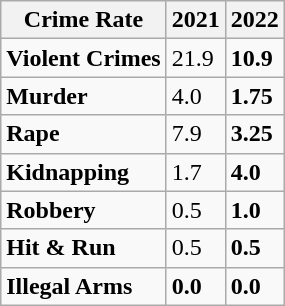<table class="wikitable">
<tr>
<th>Crime Rate</th>
<th>2021</th>
<th>2022</th>
</tr>
<tr>
<td><strong>Violent Crimes</strong></td>
<td>21.9</td>
<td><strong>10.9</strong></td>
</tr>
<tr>
<td><strong>Murder</strong></td>
<td>4.0</td>
<td><strong>1.75</strong></td>
</tr>
<tr>
<td><strong>Rape</strong></td>
<td>7.9</td>
<td><strong>3.25</strong></td>
</tr>
<tr>
<td><strong>Kidnapping</strong></td>
<td>1.7</td>
<td><strong>4.0</strong></td>
</tr>
<tr>
<td><strong>Robbery</strong></td>
<td>0.5</td>
<td><strong>1.0</strong></td>
</tr>
<tr>
<td><strong>Hit & Run</strong></td>
<td>0.5</td>
<td><strong>0.5</strong></td>
</tr>
<tr>
<td><strong>Illegal Arms</strong></td>
<td><strong>0.0</strong></td>
<td><strong>0.0</strong></td>
</tr>
</table>
